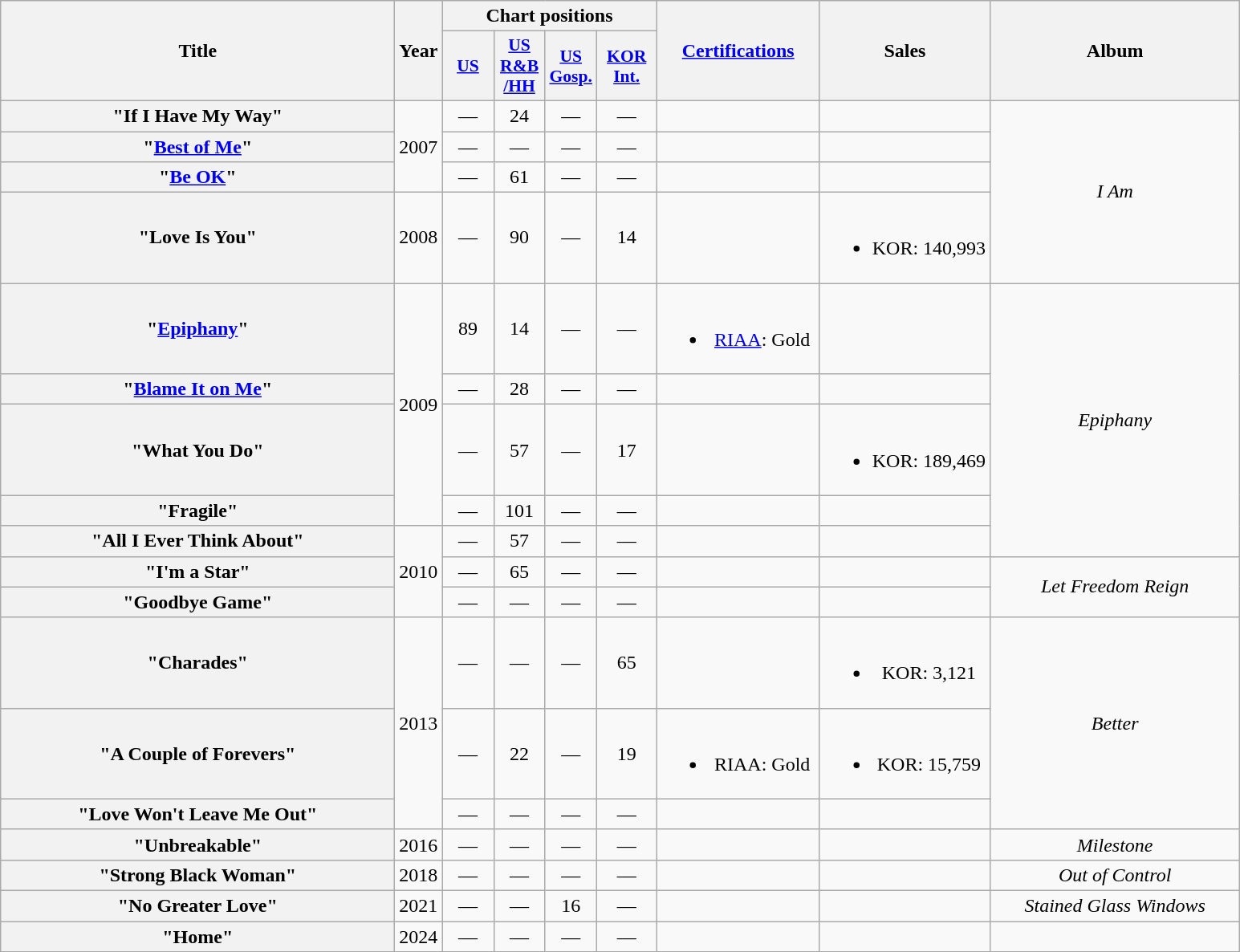<table class="wikitable plainrowheaders" style="text-align: center;" border="1">
<tr>
<th scope="col" rowspan="2" style="width:20em;">Title</th>
<th scope="col" rowspan="2">Year</th>
<th scope="col" colspan="4">Chart positions</th>
<th scope="col" rowspan="2" style="width:8em;"><a href='#'>Certifications</a></th>
<th rowspan="2">Sales</th>
<th scope="col"width="200" rowspan="2">Album</th>
</tr>
<tr>
<th scope="col" style="width:2.5em;font-size:90%;"><a href='#'>US</a><br></th>
<th scope="col" style="width:2.5em;font-size:90%;"><a href='#'>US <br>R&B<br>/HH</a><br></th>
<th scope="col" style="width:2.5em;font-size:90%;"><a href='#'>US <br>Gosp.</a><br></th>
<th scope="col" style="width:3em;font-size:90%;"><a href='#'>KOR Int.</a><br></th>
</tr>
<tr>
<th scope="row">"If I Have My Way"</th>
<td rowspan="3">2007</td>
<td>—</td>
<td>24</td>
<td>—</td>
<td>—</td>
<td></td>
<td></td>
<td rowspan="4"><em>I Am</em></td>
</tr>
<tr>
<th scope="row">"<a href='#'>Best of Me</a>"</th>
<td>—</td>
<td>—</td>
<td>—</td>
<td>—</td>
<td></td>
<td></td>
</tr>
<tr>
<th scope="row">"<a href='#'>Be OK</a>"<br></th>
<td>—</td>
<td>61</td>
<td>—</td>
<td>—</td>
<td></td>
<td></td>
</tr>
<tr>
<th scope="row">"Love Is You"</th>
<td>2008</td>
<td>—</td>
<td>90</td>
<td>—</td>
<td>14</td>
<td></td>
<td><br><ul><li>KOR: 140,993</li></ul></td>
</tr>
<tr>
<th scope="row">"<a href='#'>Epiphany</a>"</th>
<td rowspan="4">2009</td>
<td>89</td>
<td>14</td>
<td>—</td>
<td>—</td>
<td><br><ul><li><a href='#'>RIAA</a>: Gold</li></ul></td>
<td></td>
<td rowspan="5"><em>Epiphany</em></td>
</tr>
<tr>
<th scope="row">"<a href='#'>Blame It on Me</a>"</th>
<td>—</td>
<td>28</td>
<td>—</td>
<td>—</td>
<td></td>
<td></td>
</tr>
<tr>
<th scope="row">"What You Do"<br></th>
<td>—</td>
<td>57</td>
<td>—</td>
<td>17</td>
<td></td>
<td><br><ul><li>KOR: 189,469</li></ul></td>
</tr>
<tr>
<th scope="row">"Fragile"<br></th>
<td>—</td>
<td>101</td>
<td>—</td>
<td>—</td>
<td></td>
<td></td>
</tr>
<tr>
<th scope="row">"All I Ever Think About"</th>
<td rowspan="3">2010</td>
<td>—</td>
<td>57</td>
<td>—</td>
<td>—</td>
<td></td>
<td></td>
</tr>
<tr>
<th scope="row">"I'm a Star"</th>
<td>—</td>
<td>65</td>
<td>—</td>
<td>—</td>
<td></td>
<td></td>
<td rowspan="2"><em>Let Freedom Reign</em></td>
</tr>
<tr>
<th scope="row">"Goodbye Game"</th>
<td>—</td>
<td>—</td>
<td>—</td>
<td>—</td>
<td></td>
<td></td>
</tr>
<tr>
<th scope="row">"Charades"<br></th>
<td rowspan="3">2013</td>
<td>—</td>
<td>—</td>
<td>—</td>
<td>65</td>
<td></td>
<td><br><ul><li>KOR: 3,121</li></ul></td>
<td rowspan="3"><em>Better</em></td>
</tr>
<tr>
<th scope="row">"A Couple of Forevers"</th>
<td>—</td>
<td>22</td>
<td>—</td>
<td>19</td>
<td><br><ul><li>RIAA: Gold</li></ul></td>
<td><br><ul><li>KOR: 15,759</li></ul></td>
</tr>
<tr>
<th scope="row">"Love Won't Leave Me Out"</th>
<td>—</td>
<td>—</td>
<td>—</td>
<td>—</td>
<td></td>
<td></td>
</tr>
<tr>
<th scope="row">"Unbreakable"</th>
<td>2016</td>
<td>—</td>
<td>—</td>
<td>—</td>
<td>—</td>
<td></td>
<td></td>
<td><em>Milestone</em></td>
</tr>
<tr>
<th scope="row">"Strong Black Woman"</th>
<td>2018</td>
<td>—</td>
<td>—</td>
<td>—</td>
<td>—</td>
<td></td>
<td></td>
<td><em>Out of Control</em></td>
</tr>
<tr>
<th scope="row">"No Greater Love"<br></th>
<td>2021</td>
<td>—</td>
<td>—</td>
<td>16</td>
<td>—</td>
<td></td>
<td></td>
<td><em>Stained Glass Windows</em></td>
</tr>
<tr>
<th scope="row">"Home"</th>
<td>2024</td>
<td>—</td>
<td>—</td>
<td>—</td>
<td>—</td>
<td></td>
<td></td>
<td></td>
</tr>
</table>
